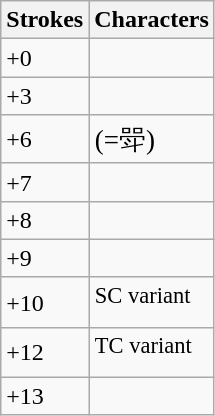<table class="wikitable">
<tr>
<th>Strokes</th>
<th>Characters</th>
</tr>
<tr --->
<td>+0</td>
<td style="font-size: large;"></td>
</tr>
<tr --->
<td>+3</td>
<td style="font-size: large;"></td>
</tr>
<tr --->
<td>+6</td>
<td style="font-size: large;">  (=斝) </td>
</tr>
<tr --->
<td>+7</td>
<td style="font-size: large;"></td>
</tr>
<tr --->
<td>+8</td>
<td style="font-size: large;"></td>
</tr>
<tr --->
<td>+9</td>
<td style="font-size: large;"> </td>
</tr>
<tr --->
<td>+10</td>
<td style="font-size: large;">  <sup>SC variant</sup></td>
</tr>
<tr --->
<td>+12</td>
<td style="font-size: large;"><sup>TC variant</sup></td>
</tr>
<tr --->
<td>+13</td>
<td style="font-size: large;"></td>
</tr>
</table>
